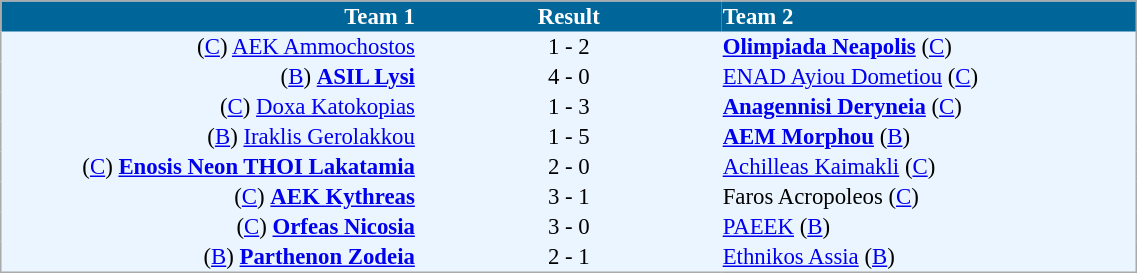<table cellspacing="0" style="background: #EBF5FF; border: 1px #aaa solid; border-collapse: collapse; font-size: 95%;" width=60%>
<tr bgcolor=#006699 style="color:white;">
<th width=30% align="right">Team 1</th>
<th width=22% align="center">Result</th>
<th width=30% align="left">Team 2</th>
</tr>
<tr>
<td align=right>(<a href='#'>C</a>) <a href='#'>AEK Ammochostos</a></td>
<td align=center>1 - 2</td>
<td align=left><strong><a href='#'>Olimpiada Neapolis</a></strong> (<a href='#'>C</a>)</td>
</tr>
<tr>
<td align=right>(<a href='#'>B</a>) <strong><a href='#'>ASIL Lysi</a></strong></td>
<td align=center>4 - 0</td>
<td align=left><a href='#'>ENAD Ayiou Dometiou</a> (<a href='#'>C</a>)</td>
</tr>
<tr>
<td align=right>(<a href='#'>C</a>) <a href='#'>Doxa Katokopias</a></td>
<td align=center>1 - 3</td>
<td align=left><strong><a href='#'>Anagennisi Deryneia</a></strong> (<a href='#'>C</a>)</td>
</tr>
<tr>
<td align=right>(<a href='#'>B</a>) <a href='#'>Iraklis Gerolakkou</a></td>
<td align=center>1 - 5</td>
<td align=left><strong><a href='#'>AEM Morphou</a></strong> (<a href='#'>B</a>)</td>
</tr>
<tr>
<td align=right>(<a href='#'>C</a>) <strong><a href='#'>Enosis Neon THOI Lakatamia</a></strong></td>
<td align=center>2 - 0</td>
<td align=left><a href='#'>Achilleas Kaimakli</a> (<a href='#'>C</a>)</td>
</tr>
<tr>
<td align=right>(<a href='#'>C</a>) <strong><a href='#'>AEK Kythreas</a></strong></td>
<td align=center>3 - 1</td>
<td align=left>Faros Acropoleos (<a href='#'>C</a>)</td>
</tr>
<tr>
<td align=right>(<a href='#'>C</a>) <strong><a href='#'>Orfeas Nicosia</a></strong></td>
<td align=center>3 - 0</td>
<td align=left><a href='#'>PAEEK</a> (<a href='#'>B</a>)</td>
</tr>
<tr>
<td align=right>(<a href='#'>B</a>) <strong><a href='#'>Parthenon Zodeia</a></strong></td>
<td align=center>2 - 1</td>
<td align=left><a href='#'>Ethnikos Assia</a> (<a href='#'>B</a>)</td>
</tr>
<tr>
</tr>
</table>
